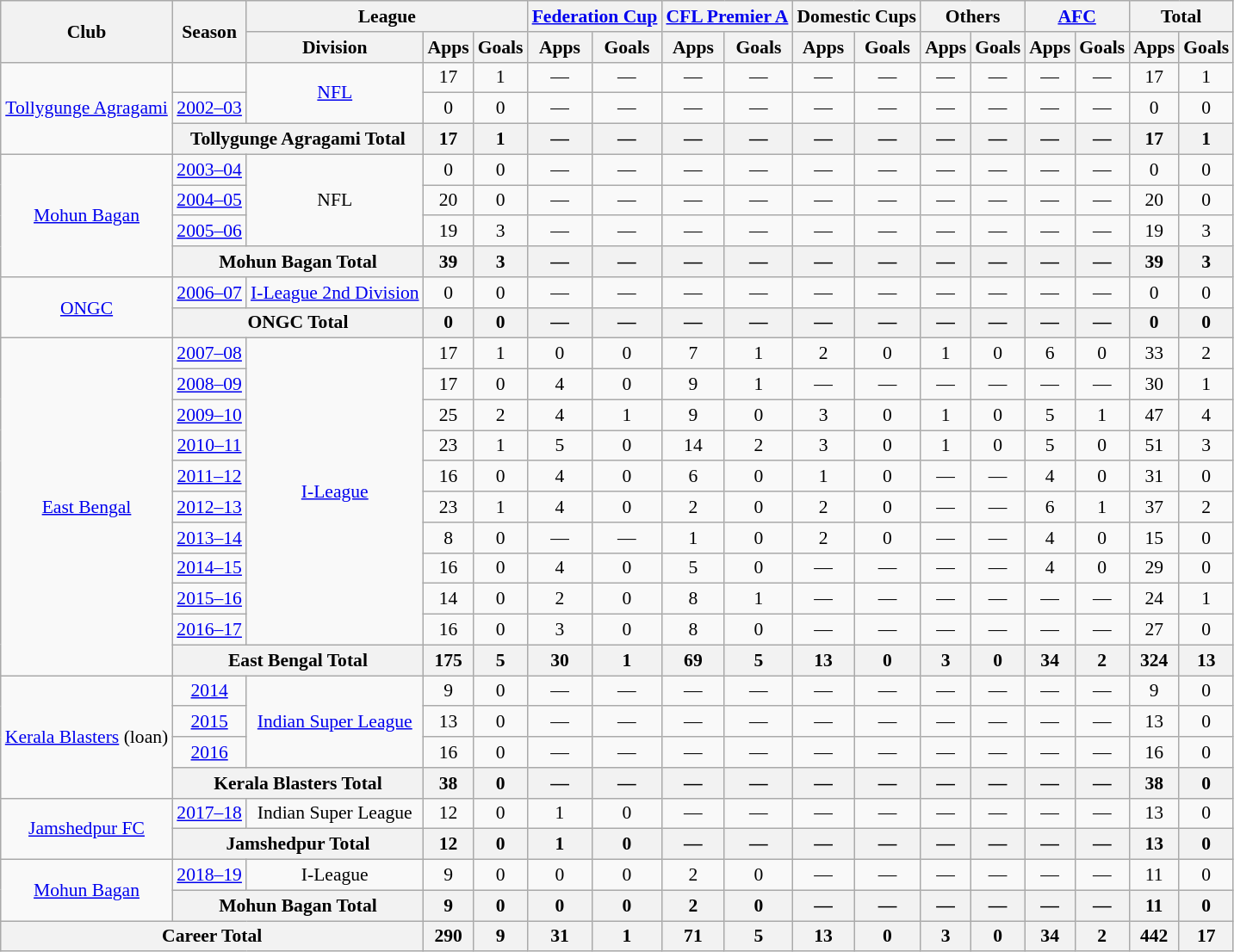<table class="wikitable" style="font-size:90%; text-align:center;">
<tr>
<th rowspan="2">Club</th>
<th rowspan="2">Season</th>
<th colspan="3">League</th>
<th colspan="2"><a href='#'>Federation Cup</a></th>
<th colspan="2"><a href='#'>CFL Premier A</a></th>
<th colspan="2">Domestic Cups</th>
<th colspan="2">Others</th>
<th colspan="2"><a href='#'>AFC</a></th>
<th colspan="2">Total</th>
</tr>
<tr>
<th>Division</th>
<th>Apps</th>
<th>Goals</th>
<th>Apps</th>
<th>Goals</th>
<th>Apps</th>
<th>Goals</th>
<th>Apps</th>
<th>Goals</th>
<th>Apps</th>
<th>Goals</th>
<th>Apps</th>
<th>Goals</th>
<th>Apps</th>
<th>Goals</th>
</tr>
<tr>
<td rowspan="3"><a href='#'>Tollygunge Agragami</a></td>
<td></td>
<td rowspan="2"><a href='#'>NFL</a></td>
<td>17</td>
<td>1</td>
<td>—</td>
<td>—</td>
<td>—</td>
<td>—</td>
<td>—</td>
<td>—</td>
<td>—</td>
<td>—</td>
<td>—</td>
<td>—</td>
<td>17</td>
<td>1</td>
</tr>
<tr>
<td><a href='#'>2002–03</a></td>
<td>0</td>
<td>0</td>
<td>—</td>
<td>—</td>
<td>—</td>
<td>—</td>
<td>—</td>
<td>—</td>
<td>—</td>
<td>—</td>
<td>—</td>
<td>—</td>
<td>0</td>
<td>0</td>
</tr>
<tr>
<th colspan="2">Tollygunge Agragami Total</th>
<th>17</th>
<th>1</th>
<th>—</th>
<th>—</th>
<th>—</th>
<th>—</th>
<th>—</th>
<th>—</th>
<th>—</th>
<th>—</th>
<th>—</th>
<th>—</th>
<th>17</th>
<th>1</th>
</tr>
<tr>
<td rowspan="4"><a href='#'>Mohun Bagan</a></td>
<td><a href='#'>2003–04</a></td>
<td rowspan="3">NFL</td>
<td>0</td>
<td>0</td>
<td>—</td>
<td>—</td>
<td>—</td>
<td>—</td>
<td>—</td>
<td>—</td>
<td>—</td>
<td>—</td>
<td>—</td>
<td>—</td>
<td>0</td>
<td>0</td>
</tr>
<tr>
<td><a href='#'>2004–05</a></td>
<td>20</td>
<td>0</td>
<td>—</td>
<td>—</td>
<td>—</td>
<td>—</td>
<td>—</td>
<td>—</td>
<td>—</td>
<td>—</td>
<td>—</td>
<td>—</td>
<td>20</td>
<td>0</td>
</tr>
<tr>
<td><a href='#'>2005–06</a></td>
<td>19</td>
<td>3</td>
<td>—</td>
<td>—</td>
<td>—</td>
<td>—</td>
<td>—</td>
<td>—</td>
<td>—</td>
<td>—</td>
<td>—</td>
<td>—</td>
<td>19</td>
<td>3</td>
</tr>
<tr>
<th colspan="2">Mohun Bagan Total</th>
<th>39</th>
<th>3</th>
<th>—</th>
<th>—</th>
<th>—</th>
<th>—</th>
<th>—</th>
<th>—</th>
<th>—</th>
<th>—</th>
<th>—</th>
<th>—</th>
<th>39</th>
<th>3</th>
</tr>
<tr>
<td rowspan="2"><a href='#'>ONGC</a></td>
<td><a href='#'>2006–07</a></td>
<td><a href='#'>I-League 2nd Division</a></td>
<td>0</td>
<td>0</td>
<td>—</td>
<td>—</td>
<td>—</td>
<td>—</td>
<td>—</td>
<td>—</td>
<td>—</td>
<td>—</td>
<td>—</td>
<td>—</td>
<td>0</td>
<td>0</td>
</tr>
<tr>
<th colspan="2">ONGC Total</th>
<th>0</th>
<th>0</th>
<th>—</th>
<th>—</th>
<th>—</th>
<th>—</th>
<th>—</th>
<th>—</th>
<th>—</th>
<th>—</th>
<th>—</th>
<th>—</th>
<th>0</th>
<th>0</th>
</tr>
<tr>
<td rowspan="11"><a href='#'>East Bengal</a></td>
<td><a href='#'>2007–08</a></td>
<td rowspan="10"><a href='#'>I-League</a></td>
<td>17</td>
<td>1</td>
<td>0</td>
<td>0</td>
<td>7</td>
<td>1</td>
<td>2</td>
<td>0</td>
<td>1</td>
<td>0</td>
<td>6</td>
<td>0</td>
<td>33</td>
<td>2</td>
</tr>
<tr>
<td><a href='#'>2008–09</a></td>
<td>17</td>
<td>0</td>
<td>4</td>
<td>0</td>
<td>9</td>
<td>1</td>
<td>—</td>
<td>—</td>
<td>—</td>
<td>—</td>
<td>—</td>
<td>—</td>
<td>30</td>
<td>1</td>
</tr>
<tr>
<td><a href='#'>2009–10</a></td>
<td>25</td>
<td>2</td>
<td>4</td>
<td>1</td>
<td>9</td>
<td>0</td>
<td>3</td>
<td>0</td>
<td>1</td>
<td>0</td>
<td>5</td>
<td>1</td>
<td>47</td>
<td>4</td>
</tr>
<tr>
<td><a href='#'>2010–11</a></td>
<td>23</td>
<td>1</td>
<td>5</td>
<td>0</td>
<td>14</td>
<td>2</td>
<td>3</td>
<td>0</td>
<td>1</td>
<td>0</td>
<td>5</td>
<td>0</td>
<td>51</td>
<td>3</td>
</tr>
<tr>
<td><a href='#'>2011–12</a></td>
<td>16</td>
<td>0</td>
<td>4</td>
<td>0</td>
<td>6</td>
<td>0</td>
<td>1</td>
<td>0</td>
<td>—</td>
<td>—</td>
<td>4</td>
<td>0</td>
<td>31</td>
<td>0</td>
</tr>
<tr>
<td><a href='#'>2012–13</a></td>
<td>23</td>
<td>1</td>
<td>4</td>
<td>0</td>
<td>2</td>
<td>0</td>
<td>2</td>
<td>0</td>
<td>—</td>
<td>—</td>
<td>6</td>
<td>1</td>
<td>37</td>
<td>2</td>
</tr>
<tr>
<td><a href='#'>2013–14</a></td>
<td>8</td>
<td>0</td>
<td>—</td>
<td>—</td>
<td>1</td>
<td>0</td>
<td>2</td>
<td>0</td>
<td>—</td>
<td>—</td>
<td>4</td>
<td>0</td>
<td>15</td>
<td>0</td>
</tr>
<tr>
<td><a href='#'>2014–15</a></td>
<td>16</td>
<td>0</td>
<td>4</td>
<td>0</td>
<td>5</td>
<td>0</td>
<td>—</td>
<td>—</td>
<td>—</td>
<td>—</td>
<td>4</td>
<td>0</td>
<td>29</td>
<td>0</td>
</tr>
<tr>
<td><a href='#'>2015–16</a></td>
<td>14</td>
<td>0</td>
<td>2</td>
<td>0</td>
<td>8</td>
<td>1</td>
<td>—</td>
<td>—</td>
<td>—</td>
<td>—</td>
<td>—</td>
<td>—</td>
<td>24</td>
<td>1</td>
</tr>
<tr>
<td><a href='#'>2016–17</a></td>
<td>16</td>
<td>0</td>
<td>3</td>
<td>0</td>
<td>8</td>
<td>0</td>
<td>—</td>
<td>—</td>
<td>—</td>
<td>—</td>
<td>—</td>
<td>—</td>
<td>27</td>
<td>0</td>
</tr>
<tr>
<th colspan="2">East Bengal Total</th>
<th>175</th>
<th>5</th>
<th>30</th>
<th>1</th>
<th>69</th>
<th>5</th>
<th>13</th>
<th>0</th>
<th>3</th>
<th>0</th>
<th>34</th>
<th>2</th>
<th>324</th>
<th>13</th>
</tr>
<tr>
<td rowspan="4"><a href='#'>Kerala Blasters</a> (loan)</td>
<td><a href='#'>2014</a></td>
<td rowspan="3"><a href='#'>Indian Super League</a></td>
<td>9</td>
<td>0</td>
<td>—</td>
<td>—</td>
<td>—</td>
<td>—</td>
<td>—</td>
<td>—</td>
<td>—</td>
<td>—</td>
<td>—</td>
<td>—</td>
<td>9</td>
<td>0</td>
</tr>
<tr>
<td><a href='#'>2015</a></td>
<td>13</td>
<td>0</td>
<td>—</td>
<td>—</td>
<td>—</td>
<td>—</td>
<td>—</td>
<td>—</td>
<td>—</td>
<td>—</td>
<td>—</td>
<td>—</td>
<td>13</td>
<td>0</td>
</tr>
<tr>
<td><a href='#'>2016</a></td>
<td>16</td>
<td>0</td>
<td>—</td>
<td>—</td>
<td>—</td>
<td>—</td>
<td>—</td>
<td>—</td>
<td>—</td>
<td>—</td>
<td>—</td>
<td>—</td>
<td>16</td>
<td>0</td>
</tr>
<tr>
<th colspan="2">Kerala Blasters Total</th>
<th>38</th>
<th>0</th>
<th>—</th>
<th>—</th>
<th>—</th>
<th>—</th>
<th>—</th>
<th>—</th>
<th>—</th>
<th>—</th>
<th>—</th>
<th>—</th>
<th>38</th>
<th>0</th>
</tr>
<tr>
<td rowspan="2"><a href='#'>Jamshedpur FC</a></td>
<td><a href='#'>2017–18</a></td>
<td>Indian Super League</td>
<td>12</td>
<td>0</td>
<td>1</td>
<td>0</td>
<td>—</td>
<td>—</td>
<td>—</td>
<td>—</td>
<td>—</td>
<td>—</td>
<td>—</td>
<td>—</td>
<td>13</td>
<td>0</td>
</tr>
<tr>
<th colspan="2">Jamshedpur Total</th>
<th>12</th>
<th>0</th>
<th>1</th>
<th>0</th>
<th>—</th>
<th>—</th>
<th>—</th>
<th>—</th>
<th>—</th>
<th>—</th>
<th>—</th>
<th>—</th>
<th>13</th>
<th>0</th>
</tr>
<tr>
<td rowspan="2"><a href='#'>Mohun Bagan</a></td>
<td><a href='#'>2018–19</a></td>
<td>I-League</td>
<td>9</td>
<td>0</td>
<td>0</td>
<td>0</td>
<td>2</td>
<td>0</td>
<td>—</td>
<td>—</td>
<td>—</td>
<td>—</td>
<td>—</td>
<td>—</td>
<td>11</td>
<td>0</td>
</tr>
<tr>
<th colspan="2">Mohun Bagan Total</th>
<th>9</th>
<th>0</th>
<th>0</th>
<th>0</th>
<th>2</th>
<th>0</th>
<th>—</th>
<th>—</th>
<th>—</th>
<th>—</th>
<th>—</th>
<th>—</th>
<th>11</th>
<th>0</th>
</tr>
<tr>
<th colspan="3">Career Total</th>
<th>290</th>
<th>9</th>
<th>31</th>
<th>1</th>
<th>71</th>
<th>5</th>
<th>13</th>
<th>0</th>
<th>3</th>
<th>0</th>
<th>34</th>
<th>2</th>
<th>442</th>
<th>17</th>
</tr>
</table>
